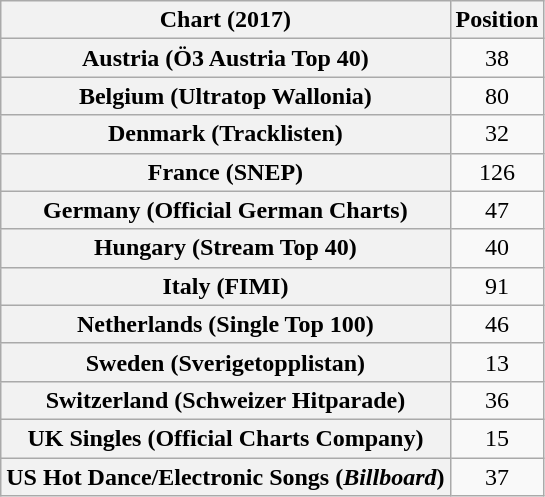<table class="wikitable sortable plainrowheaders" style="text-align:center">
<tr>
<th scope="col">Chart (2017)</th>
<th scope="col">Position</th>
</tr>
<tr>
<th scope="row">Austria (Ö3 Austria Top 40)</th>
<td>38</td>
</tr>
<tr>
<th scope="row">Belgium (Ultratop Wallonia)</th>
<td>80</td>
</tr>
<tr>
<th scope="row">Denmark (Tracklisten)</th>
<td>32</td>
</tr>
<tr>
<th scope="row">France (SNEP)</th>
<td>126</td>
</tr>
<tr>
<th scope="row">Germany (Official German Charts)</th>
<td>47</td>
</tr>
<tr>
<th scope="row">Hungary (Stream Top 40)</th>
<td>40</td>
</tr>
<tr>
<th scope="row">Italy (FIMI)</th>
<td>91</td>
</tr>
<tr>
<th scope="row">Netherlands (Single Top 100)</th>
<td>46</td>
</tr>
<tr>
<th scope="row">Sweden (Sverigetopplistan)</th>
<td>13</td>
</tr>
<tr>
<th scope="row">Switzerland (Schweizer Hitparade)</th>
<td>36</td>
</tr>
<tr>
<th scope="row">UK Singles (Official Charts Company)</th>
<td>15</td>
</tr>
<tr>
<th scope="row">US Hot Dance/Electronic Songs (<em>Billboard</em>)</th>
<td>37</td>
</tr>
</table>
